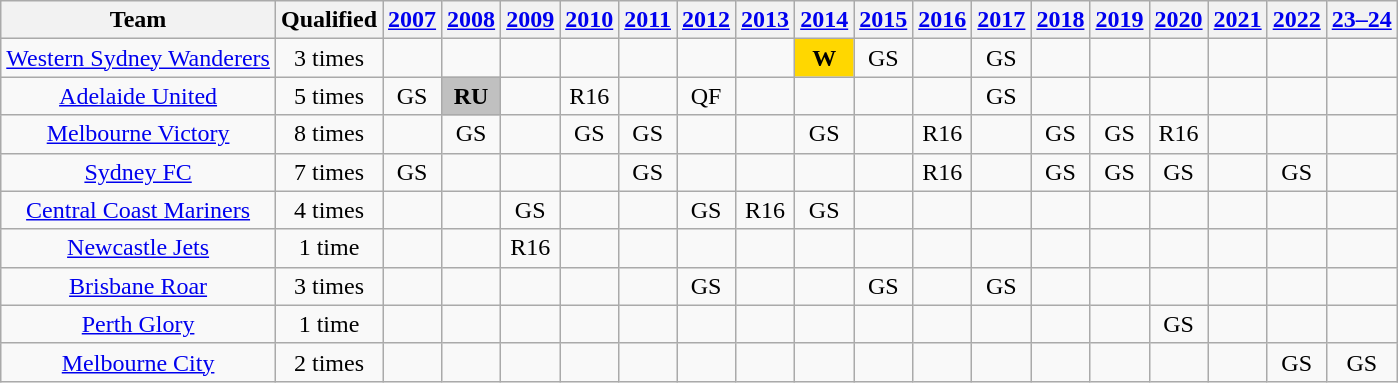<table class="wikitable sortable" style="text-align:center;">
<tr>
<th>Team</th>
<th>Qualified</th>
<th><a href='#'>2007</a></th>
<th><a href='#'>2008</a></th>
<th><a href='#'>2009</a></th>
<th><a href='#'>2010</a></th>
<th><a href='#'>2011</a></th>
<th><a href='#'>2012</a></th>
<th><a href='#'>2013</a></th>
<th><a href='#'>2014</a></th>
<th><a href='#'>2015</a></th>
<th><a href='#'>2016</a></th>
<th><a href='#'>2017</a></th>
<th><a href='#'>2018</a></th>
<th><a href='#'>2019</a></th>
<th><a href='#'>2020</a></th>
<th><a href='#'>2021</a></th>
<th><a href='#'>2022</a></th>
<th><a href='#'>23–24</a></th>
</tr>
<tr>
<td><a href='#'>Western Sydney Wanderers</a></td>
<td>3 times</td>
<td></td>
<td></td>
<td></td>
<td></td>
<td></td>
<td></td>
<td></td>
<td style="background:gold"><strong>W</strong></td>
<td>GS</td>
<td></td>
<td>GS</td>
<td></td>
<td></td>
<td></td>
<td></td>
<td></td>
<td></td>
</tr>
<tr>
<td><a href='#'>Adelaide United</a></td>
<td>5 times</td>
<td>GS</td>
<td style="background:silver"><strong>RU</strong></td>
<td></td>
<td>R16</td>
<td></td>
<td>QF</td>
<td></td>
<td></td>
<td></td>
<td></td>
<td>GS</td>
<td></td>
<td></td>
<td></td>
<td></td>
<td></td>
<td></td>
</tr>
<tr>
<td><a href='#'>Melbourne Victory</a></td>
<td>8 times</td>
<td></td>
<td>GS</td>
<td></td>
<td>GS</td>
<td>GS</td>
<td></td>
<td></td>
<td>GS</td>
<td></td>
<td>R16</td>
<td></td>
<td>GS</td>
<td>GS</td>
<td>R16</td>
<td></td>
<td></td>
<td></td>
</tr>
<tr>
<td><a href='#'>Sydney FC</a></td>
<td>7 times</td>
<td>GS</td>
<td></td>
<td></td>
<td></td>
<td>GS</td>
<td></td>
<td></td>
<td></td>
<td></td>
<td>R16</td>
<td></td>
<td>GS</td>
<td>GS</td>
<td>GS</td>
<td></td>
<td>GS</td>
<td></td>
</tr>
<tr>
<td><a href='#'>Central Coast Mariners</a></td>
<td>4 times</td>
<td></td>
<td></td>
<td>GS</td>
<td></td>
<td></td>
<td>GS</td>
<td>R16</td>
<td>GS</td>
<td></td>
<td></td>
<td></td>
<td></td>
<td></td>
<td></td>
<td></td>
<td></td>
<td></td>
</tr>
<tr>
<td><a href='#'>Newcastle Jets</a></td>
<td>1 time</td>
<td></td>
<td></td>
<td>R16</td>
<td></td>
<td></td>
<td></td>
<td></td>
<td></td>
<td></td>
<td></td>
<td></td>
<td></td>
<td></td>
<td></td>
<td></td>
<td></td>
<td></td>
</tr>
<tr>
<td><a href='#'>Brisbane Roar</a></td>
<td>3 times</td>
<td></td>
<td></td>
<td></td>
<td></td>
<td></td>
<td>GS</td>
<td></td>
<td></td>
<td>GS</td>
<td></td>
<td>GS</td>
<td></td>
<td></td>
<td></td>
<td></td>
<td></td>
<td></td>
</tr>
<tr>
<td><a href='#'>Perth Glory</a></td>
<td>1 time</td>
<td></td>
<td></td>
<td></td>
<td></td>
<td></td>
<td></td>
<td></td>
<td></td>
<td></td>
<td></td>
<td></td>
<td></td>
<td></td>
<td>GS</td>
<td></td>
<td></td>
<td></td>
</tr>
<tr>
<td><a href='#'>Melbourne City</a></td>
<td>2 times</td>
<td></td>
<td></td>
<td></td>
<td></td>
<td></td>
<td></td>
<td></td>
<td></td>
<td></td>
<td></td>
<td></td>
<td></td>
<td></td>
<td></td>
<td></td>
<td>GS</td>
<td>GS</td>
</tr>
</table>
